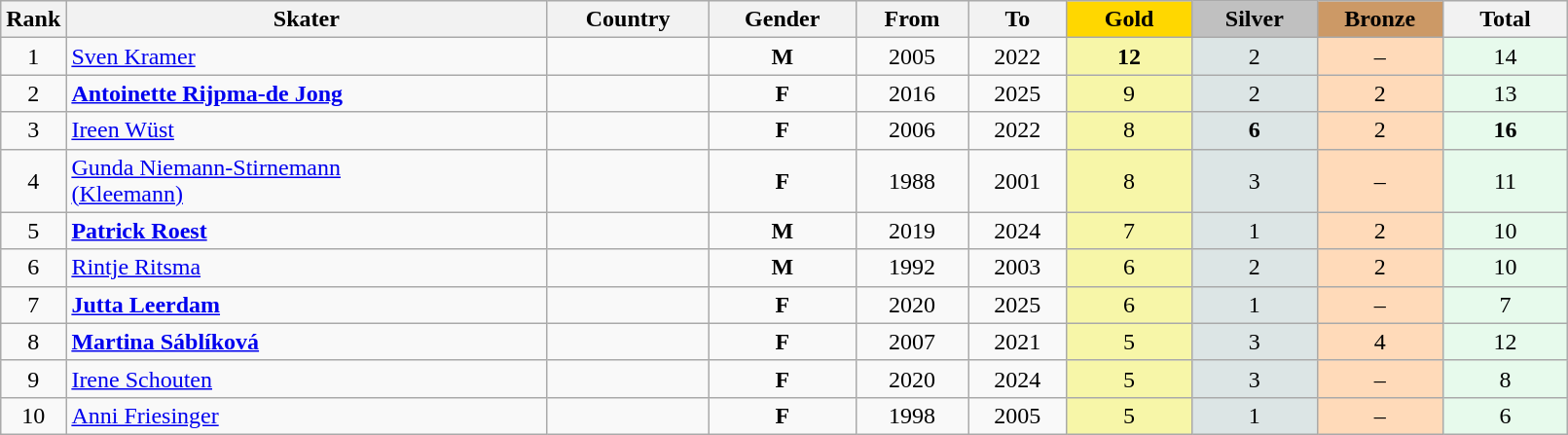<table class="wikitable plainrowheaders" width=85% style="text-align:center;">
<tr style="background-color:#EDEDED;">
<th class="hintergrundfarbe5" style="width:1em">Rank</th>
<th class="hintergrundfarbe5">Skater</th>
<th class="hintergrundfarbe5">Country</th>
<th class="hintergrundfarbe5">Gender</th>
<th class="hintergrundfarbe5">From</th>
<th class="hintergrundfarbe5">To</th>
<th style="background:    gold; width:8%">Gold</th>
<th style="background:  silver; width:8%">Silver</th>
<th style="background: #CC9966; width:8%">Bronze</th>
<th class="hintergrundfarbe5" style="width:8%">Total</th>
</tr>
<tr>
<td>1</td>
<td align="left"><a href='#'>Sven Kramer</a></td>
<td align="left"></td>
<td><strong>M</strong></td>
<td>2005</td>
<td>2022</td>
<td bgcolor="#F7F6A8"><strong>12</strong></td>
<td bgcolor="#DCE5E5">2</td>
<td bgcolor="#FFDAB9">–</td>
<td bgcolor="#E7FAEC">14</td>
</tr>
<tr align="center">
<td>2</td>
<td align="left"><strong><a href='#'>Antoinette Rijpma-de Jong</a></strong></td>
<td align="left"></td>
<td><strong>F</strong></td>
<td>2016</td>
<td>2025</td>
<td bgcolor="#F7F6A8">9</td>
<td bgcolor="#DCE5E5">2</td>
<td bgcolor="#FFDAB9">2</td>
<td bgcolor="#E7FAEC">13</td>
</tr>
<tr align="center">
<td>3</td>
<td align="left"><a href='#'>Ireen Wüst</a></td>
<td align="left"></td>
<td><strong>F</strong></td>
<td>2006</td>
<td>2022</td>
<td bgcolor="#F7F6A8">8</td>
<td bgcolor="#DCE5E5"><strong>6</strong></td>
<td bgcolor="#FFDAB9">2</td>
<td bgcolor="#E7FAEC"><strong>16</strong></td>
</tr>
<tr align="center">
<td>4</td>
<td align="left"><a href='#'>Gunda Niemann-Stirnemann<br> (Kleemann)</a></td>
<td align="left"><br></td>
<td><strong>F</strong></td>
<td>1988</td>
<td>2001</td>
<td bgcolor="#F7F6A8">8</td>
<td bgcolor="#DCE5E5">3</td>
<td bgcolor="#FFDAB9">–</td>
<td bgcolor="#E7FAEC">11</td>
</tr>
<tr align="center">
<td>5</td>
<td align="left"><strong><a href='#'>Patrick Roest</a></strong></td>
<td align="left"></td>
<td><strong>M</strong></td>
<td>2019</td>
<td>2024</td>
<td bgcolor="#F7F6A8">7</td>
<td bgcolor="#DCE5E5">1</td>
<td bgcolor="#FFDAB9">2</td>
<td bgcolor="#E7FAEC">10</td>
</tr>
<tr align="center">
<td>6</td>
<td align="left"><a href='#'>Rintje Ritsma</a></td>
<td align="left"></td>
<td><strong>M</strong></td>
<td>1992</td>
<td>2003</td>
<td bgcolor="#F7F6A8">6</td>
<td bgcolor="#DCE5E5">2</td>
<td bgcolor="#FFDAB9">2</td>
<td bgcolor="#E7FAEC">10</td>
</tr>
<tr align="center">
<td>7</td>
<td align="left"><strong><a href='#'>Jutta Leerdam</a></strong></td>
<td align="left"></td>
<td><strong>F</strong></td>
<td>2020</td>
<td>2025</td>
<td bgcolor="#F7F6A8">6</td>
<td bgcolor="#DCE5E5">1</td>
<td bgcolor="#FFDAB9">–</td>
<td bgcolor="#E7FAEC">7</td>
</tr>
<tr align="center">
<td>8</td>
<td align="left"><strong><a href='#'>Martina Sáblíková</a></strong></td>
<td align="left"></td>
<td><strong>F</strong></td>
<td>2007</td>
<td>2021</td>
<td bgcolor="#F7F6A8">5</td>
<td bgcolor="#DCE5E5">3</td>
<td bgcolor="#FFDAB9">4</td>
<td bgcolor="#E7FAEC">12</td>
</tr>
<tr align="center">
<td>9</td>
<td align="left"><a href='#'>Irene Schouten</a></td>
<td align="left"></td>
<td><strong>F</strong></td>
<td>2020</td>
<td>2024</td>
<td bgcolor="#F7F6A8">5</td>
<td bgcolor="#DCE5E5">3</td>
<td bgcolor="#FFDAB9">–</td>
<td bgcolor="#E7FAEC">8</td>
</tr>
<tr align="center">
<td>10</td>
<td align="left"><a href='#'>Anni Friesinger</a></td>
<td align="left"></td>
<td><strong>F</strong></td>
<td>1998</td>
<td>2005</td>
<td bgcolor="#F7F6A8">5</td>
<td bgcolor="#DCE5E5">1</td>
<td bgcolor="#FFDAB9">–</td>
<td bgcolor="#E7FAEC">6</td>
</tr>
</table>
